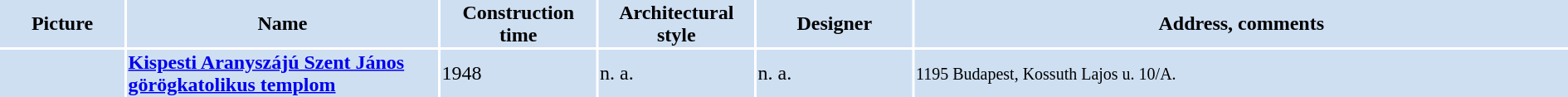<table width="100%">
<tr>
<th bgcolor="#CEDFF2" width="8%">Picture</th>
<th bgcolor="#CEDFF2" width="20%">Name</th>
<th bgcolor="#CEDFF2" width="10%">Construction time</th>
<th bgcolor="#CEDFF2" width="10%">Architectural style</th>
<th bgcolor="#CEDFF2" width="10%">Designer</th>
<th bgcolor="#CEDFF2" width="42%">Address, comments</th>
</tr>
<tr>
<td bgcolor="#CEDFF2"></td>
<td bgcolor="#CEDFF2"><strong><a href='#'>Kispesti Aranyszájú Szent János görögkatolikus templom</a></strong></td>
<td bgcolor="#CEDFF2">1948</td>
<td bgcolor="#CEDFF2">n. a.</td>
<td bgcolor="#CEDFF2">n. a.</td>
<td bgcolor="#CEDFF2"><small>1195 Budapest, Kossuth Lajos u. 10/A. </small></td>
</tr>
</table>
